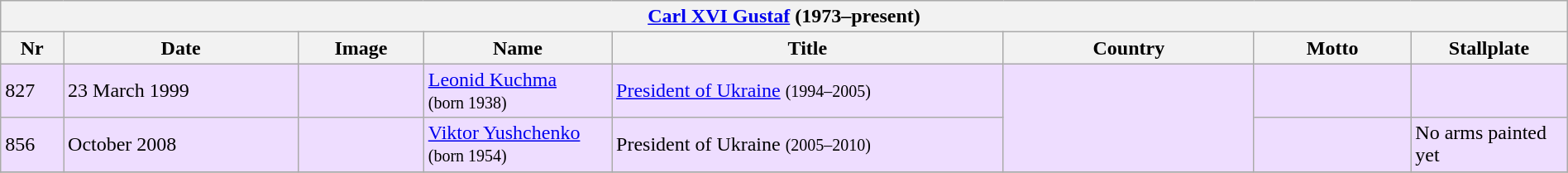<table class="wikitable" width=100%>
<tr>
<th colspan=8><a href='#'>Carl XVI Gustaf</a> (1973–present)</th>
</tr>
<tr>
<th width=4%>Nr</th>
<th width=15%>Date</th>
<th width=8%>Image</th>
<th width=12%>Name</th>
<th>Title</th>
<th width=16%>Country</th>
<th width=10%>Motto</th>
<th width=10%>Stallplate</th>
</tr>
<tr bgcolor="#EEDDFF">
<td>827</td>
<td>23 March 1999</td>
<td></td>
<td><a href='#'>Leonid Kuchma</a><br><small>(born 1938)</small></td>
<td><a href='#'>President of Ukraine</a> <small>(1994–2005)</small><br></td>
<td rowspan="2"></td>
<td></td>
<td></td>
</tr>
<tr bgcolor="#EEDDFF">
<td>856</td>
<td>October 2008</td>
<td></td>
<td><a href='#'>Viktor Yushchenko</a><br><small>(born 1954)</small></td>
<td>President of Ukraine <small>(2005–2010)</small><br></td>
<td></td>
<td>No arms painted yet</td>
</tr>
<tr>
</tr>
</table>
